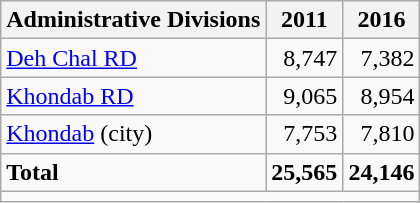<table class="wikitable">
<tr>
<th>Administrative Divisions</th>
<th>2011</th>
<th>2016</th>
</tr>
<tr>
<td><a href='#'>Deh Chal RD</a></td>
<td style="text-align: right;">8,747</td>
<td style="text-align: right;">7,382</td>
</tr>
<tr>
<td><a href='#'>Khondab RD</a></td>
<td style="text-align: right;">9,065</td>
<td style="text-align: right;">8,954</td>
</tr>
<tr>
<td><a href='#'>Khondab</a> (city)</td>
<td style="text-align: right;">7,753</td>
<td style="text-align: right;">7,810</td>
</tr>
<tr>
<td><strong>Total</strong></td>
<td style="text-align: right;"><strong>25,565</strong></td>
<td style="text-align: right;"><strong>24,146</strong></td>
</tr>
<tr>
<td colspan=3></td>
</tr>
</table>
